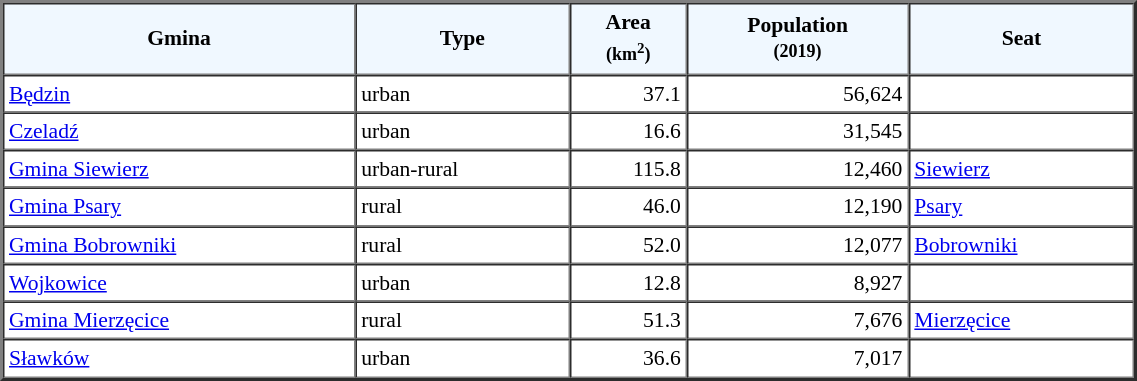<table width="60%" border="2" cellpadding="3" cellspacing="0" style="font-size:90%;line-height:120%;">
<tr bgcolor="F0F8FF">
<td style="text-align:center;"><strong>Gmina</strong></td>
<td style="text-align:center;"><strong>Type</strong></td>
<td style="text-align:center;"><strong>Area<br><small>(km<sup>2</sup>)</small></strong></td>
<td style="text-align:center;"><strong>Population<br><small>(2019)</small></strong></td>
<td style="text-align:center;"><strong>Seat</strong></td>
</tr>
<tr>
<td><a href='#'>Będzin</a></td>
<td>urban</td>
<td style="text-align:right;">37.1</td>
<td style="text-align:right;">56,624</td>
<td> </td>
</tr>
<tr>
<td><a href='#'>Czeladź</a></td>
<td>urban</td>
<td style="text-align:right;">16.6</td>
<td style="text-align:right;">31,545</td>
<td> </td>
</tr>
<tr>
<td><a href='#'>Gmina Siewierz</a></td>
<td>urban-rural</td>
<td style="text-align:right;">115.8</td>
<td style="text-align:right;">12,460</td>
<td><a href='#'>Siewierz</a></td>
</tr>
<tr>
<td><a href='#'>Gmina Psary</a></td>
<td>rural</td>
<td style="text-align:right;">46.0</td>
<td style="text-align:right;">12,190</td>
<td><a href='#'>Psary</a></td>
</tr>
<tr>
<td><a href='#'>Gmina Bobrowniki</a></td>
<td>rural</td>
<td style="text-align:right;">52.0</td>
<td style="text-align:right;">12,077</td>
<td><a href='#'>Bobrowniki</a></td>
</tr>
<tr>
<td><a href='#'>Wojkowice</a></td>
<td>urban</td>
<td style="text-align:right;">12.8</td>
<td style="text-align:right;">8,927</td>
<td> </td>
</tr>
<tr>
<td><a href='#'>Gmina Mierzęcice</a></td>
<td>rural</td>
<td style="text-align:right;">51.3</td>
<td style="text-align:right;">7,676</td>
<td><a href='#'>Mierzęcice</a></td>
</tr>
<tr>
<td><a href='#'>Sławków</a></td>
<td>urban</td>
<td style="text-align:right;">36.6</td>
<td style="text-align:right;">7,017</td>
<td> </td>
</tr>
<tr>
</tr>
</table>
